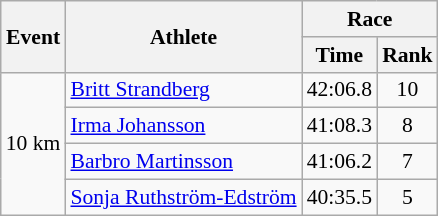<table class="wikitable" border="1" style="font-size:90%">
<tr>
<th rowspan=2>Event</th>
<th rowspan=2>Athlete</th>
<th colspan=2>Race</th>
</tr>
<tr>
<th>Time</th>
<th>Rank</th>
</tr>
<tr>
<td rowspan=4>10 km</td>
<td><a href='#'>Britt Strandberg</a></td>
<td align=center>42:06.8</td>
<td align=center>10</td>
</tr>
<tr>
<td><a href='#'>Irma Johansson</a></td>
<td align=center>41:08.3</td>
<td align=center>8</td>
</tr>
<tr>
<td><a href='#'>Barbro Martinsson</a></td>
<td align=center>41:06.2</td>
<td align=center>7</td>
</tr>
<tr>
<td><a href='#'>Sonja Ruthström-Edström</a></td>
<td align=center>40:35.5</td>
<td align=center>5</td>
</tr>
</table>
